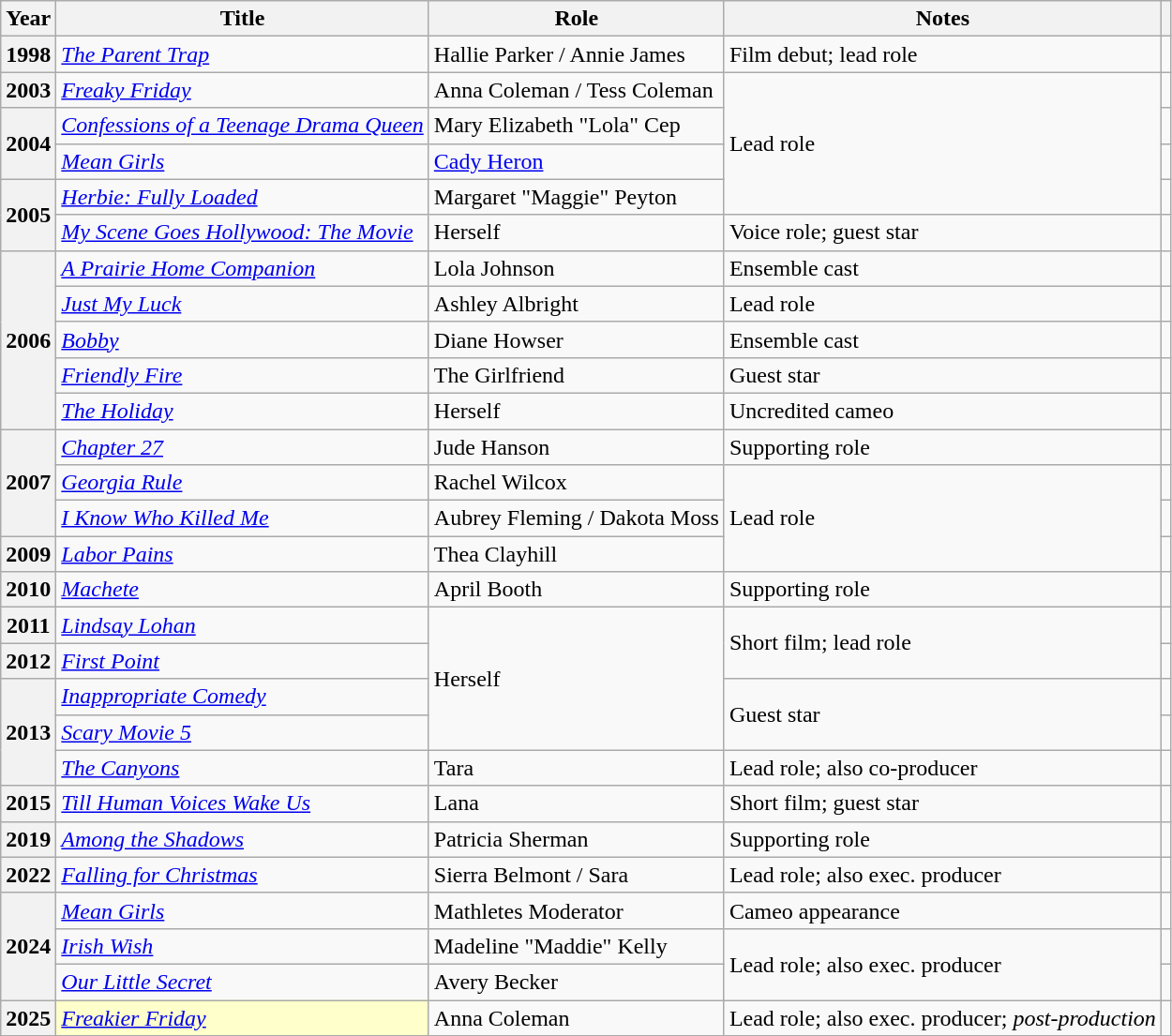<table class="wikitable sortable plainrowheaders">
<tr>
<th scope="col">Year</th>
<th scope="col">Title</th>
<th scope="col">Role</th>
<th scope="col" class="unsortable">Notes</th>
<th scope="col" class="unsortable"></th>
</tr>
<tr>
<th scope="row">1998</th>
<td><em><a href='#'>The Parent Trap</a></em></td>
<td>Hallie Parker / Annie James</td>
<td>Film debut; lead role</td>
<td></td>
</tr>
<tr>
<th scope="row">2003</th>
<td><em><a href='#'>Freaky Friday</a></em></td>
<td>Anna Coleman / Tess Coleman</td>
<td rowspan="4">Lead role</td>
<td></td>
</tr>
<tr>
<th scope="row" rowspan="2">2004</th>
<td><em><a href='#'>Confessions of a Teenage Drama Queen</a></em></td>
<td>Mary Elizabeth "Lola" Cep</td>
<td></td>
</tr>
<tr>
<td><em><a href='#'>Mean Girls</a></em></td>
<td><a href='#'>Cady Heron</a></td>
<td></td>
</tr>
<tr>
<th scope="row" rowspan="2">2005</th>
<td><em><a href='#'>Herbie: Fully Loaded</a></em></td>
<td>Margaret "Maggie" Peyton</td>
<td></td>
</tr>
<tr>
<td><em><a href='#'>My Scene Goes Hollywood: The Movie</a></em></td>
<td>Herself</td>
<td>Voice role; guest star</td>
<td></td>
</tr>
<tr>
<th scope="row" rowspan="5">2006</th>
<td><em><a href='#'>A Prairie Home Companion</a></em></td>
<td>Lola Johnson</td>
<td>Ensemble cast</td>
<td></td>
</tr>
<tr>
<td><em><a href='#'>Just My Luck</a></em></td>
<td>Ashley Albright</td>
<td>Lead role</td>
<td></td>
</tr>
<tr>
<td><em><a href='#'>Bobby</a></em></td>
<td>Diane Howser</td>
<td>Ensemble cast</td>
<td></td>
</tr>
<tr>
<td><em><a href='#'>Friendly Fire</a></em></td>
<td>The Girlfriend</td>
<td>Guest star</td>
<td></td>
</tr>
<tr>
<td><em><a href='#'>The Holiday</a></em></td>
<td>Herself</td>
<td>Uncredited cameo</td>
<td></td>
</tr>
<tr>
<th scope="row" rowspan="3">2007</th>
<td><em><a href='#'>Chapter 27</a></em></td>
<td>Jude Hanson</td>
<td>Supporting role</td>
<td></td>
</tr>
<tr>
<td><em><a href='#'>Georgia Rule</a></em></td>
<td>Rachel Wilcox</td>
<td rowspan="3">Lead role</td>
<td></td>
</tr>
<tr>
<td><em><a href='#'>I Know Who Killed Me</a></em></td>
<td>Aubrey Fleming / Dakota Moss</td>
<td></td>
</tr>
<tr>
<th scope="row">2009</th>
<td><em><a href='#'>Labor Pains</a></em></td>
<td>Thea Clayhill</td>
<td></td>
</tr>
<tr>
<th scope="row">2010</th>
<td><em><a href='#'>Machete</a></em></td>
<td>April Booth</td>
<td>Supporting role</td>
<td></td>
</tr>
<tr>
<th scope="row">2011</th>
<td><em><a href='#'>Lindsay Lohan</a></em></td>
<td rowspan="4">Herself</td>
<td rowspan="2">Short film; lead role</td>
<td></td>
</tr>
<tr>
<th scope="row">2012</th>
<td><em><a href='#'>First Point</a></em></td>
<td></td>
</tr>
<tr>
<th scope="row" rowspan="3">2013</th>
<td><em><a href='#'>Inappropriate Comedy</a></em></td>
<td rowspan="2">Guest star</td>
<td></td>
</tr>
<tr>
<td><em><a href='#'>Scary Movie 5</a></em></td>
<td></td>
</tr>
<tr>
<td><em><a href='#'>The Canyons</a></em></td>
<td>Tara</td>
<td>Lead role; also co-producer</td>
<td></td>
</tr>
<tr>
<th scope="row">2015</th>
<td><em><a href='#'>Till Human Voices Wake Us</a></em></td>
<td>Lana</td>
<td>Short film; guest star</td>
<td></td>
</tr>
<tr>
<th scope="row">2019</th>
<td><em><a href='#'>Among the Shadows</a></em></td>
<td>Patricia Sherman</td>
<td>Supporting role</td>
<td></td>
</tr>
<tr>
<th scope="row">2022</th>
<td><em><a href='#'>Falling for Christmas</a></em></td>
<td>Sierra Belmont / Sara</td>
<td>Lead role; also exec. producer</td>
<td></td>
</tr>
<tr>
<th scope="row" rowspan="3">2024</th>
<td><em><a href='#'>Mean Girls</a></em></td>
<td>Mathletes Moderator</td>
<td>Cameo appearance</td>
<td></td>
</tr>
<tr>
<td><em><a href='#'>Irish Wish</a></em></td>
<td>Madeline "Maddie" Kelly</td>
<td rowspan="2">Lead role; also exec. producer</td>
<td></td>
</tr>
<tr>
<td><em><a href='#'>Our Little Secret</a></em></td>
<td>Avery Becker</td>
<td></td>
</tr>
<tr>
<th scope="row">2025</th>
<td style="background:#FFFFCC;"><em><a href='#'>Freakier Friday</a></em> </td>
<td>Anna Coleman</td>
<td>Lead role; also exec. producer; <i>post-production</i></td>
<td></td>
</tr>
</table>
